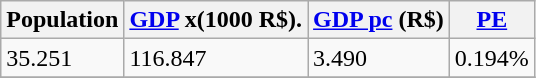<table class="wikitable" border="1">
<tr>
<th>Population </th>
<th><a href='#'>GDP</a> x(1000 R$).</th>
<th><a href='#'>GDP pc</a> (R$)</th>
<th><a href='#'>PE</a></th>
</tr>
<tr>
<td>35.251</td>
<td>116.847</td>
<td>3.490</td>
<td>0.194%</td>
</tr>
<tr>
</tr>
</table>
